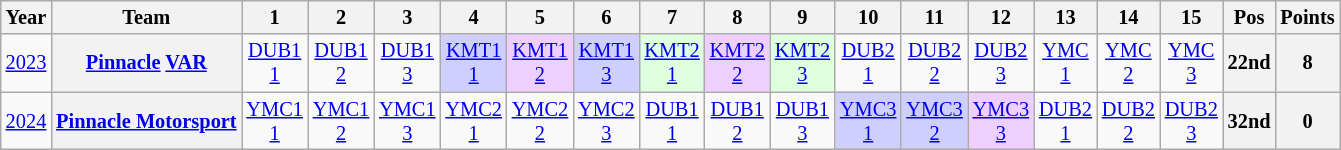<table class="wikitable" style="text-align:center; font-size:85%">
<tr>
<th>Year</th>
<th>Team</th>
<th>1</th>
<th>2</th>
<th>3</th>
<th>4</th>
<th>5</th>
<th>6</th>
<th>7</th>
<th>8</th>
<th>9</th>
<th>10</th>
<th>11</th>
<th>12</th>
<th>13</th>
<th>14</th>
<th>15</th>
<th>Pos</th>
<th>Points</th>
</tr>
<tr>
<td><a href='#'>2023</a></td>
<th nowrap><a href='#'>Pinnacle</a> <a href='#'>VAR</a></th>
<td><a href='#'>DUB1<br>1</a></td>
<td><a href='#'>DUB1<br>2</a></td>
<td><a href='#'>DUB1<br>3</a></td>
<td style="background:#CFCFFF;"><a href='#'>KMT1<br>1</a> <br> </td>
<td style="background:#EFCFFF;"><a href='#'>KMT1<br>2</a> <br> </td>
<td style="background:#CFCFFF;"><a href='#'>KMT1<br>3</a> <br> </td>
<td style="background:#DFFFDF;"><a href='#'>KMT2<br>1</a> <br> </td>
<td style="background:#EFCFFF;"><a href='#'>KMT2<br>2</a><br> </td>
<td style="background:#DFFFDF;"><a href='#'>KMT2<br>3</a> <br> </td>
<td><a href='#'>DUB2<br>1</a></td>
<td><a href='#'>DUB2<br>2</a></td>
<td><a href='#'>DUB2<br>3</a></td>
<td><a href='#'>YMC<br>1</a></td>
<td><a href='#'>YMC<br>2</a></td>
<td><a href='#'>YMC<br>3</a></td>
<th>22nd</th>
<th>8</th>
</tr>
<tr>
<td><a href='#'>2024</a></td>
<th nowrap><a href='#'>Pinnacle Motorsport</a></th>
<td><a href='#'>YMC1<br>1</a></td>
<td><a href='#'>YMC1<br>2</a></td>
<td><a href='#'>YMC1<br>3</a></td>
<td><a href='#'>YMC2<br>1</a></td>
<td><a href='#'>YMC2<br>2</a></td>
<td><a href='#'>YMC2<br>3</a></td>
<td><a href='#'>DUB1<br>1</a></td>
<td><a href='#'>DUB1<br>2</a></td>
<td><a href='#'>DUB1<br>3</a></td>
<td style="background:#CFCFFF;"><a href='#'>YMC3<br>1</a><br></td>
<td style="background:#CFCFFF;"><a href='#'>YMC3<br>2</a><br></td>
<td style="background:#EFCFFF;"><a href='#'>YMC3<br>3</a><br></td>
<td><a href='#'>DUB2<br>1</a></td>
<td><a href='#'>DUB2<br>2</a></td>
<td><a href='#'>DUB2<br>3</a></td>
<th>32nd</th>
<th>0</th>
</tr>
</table>
